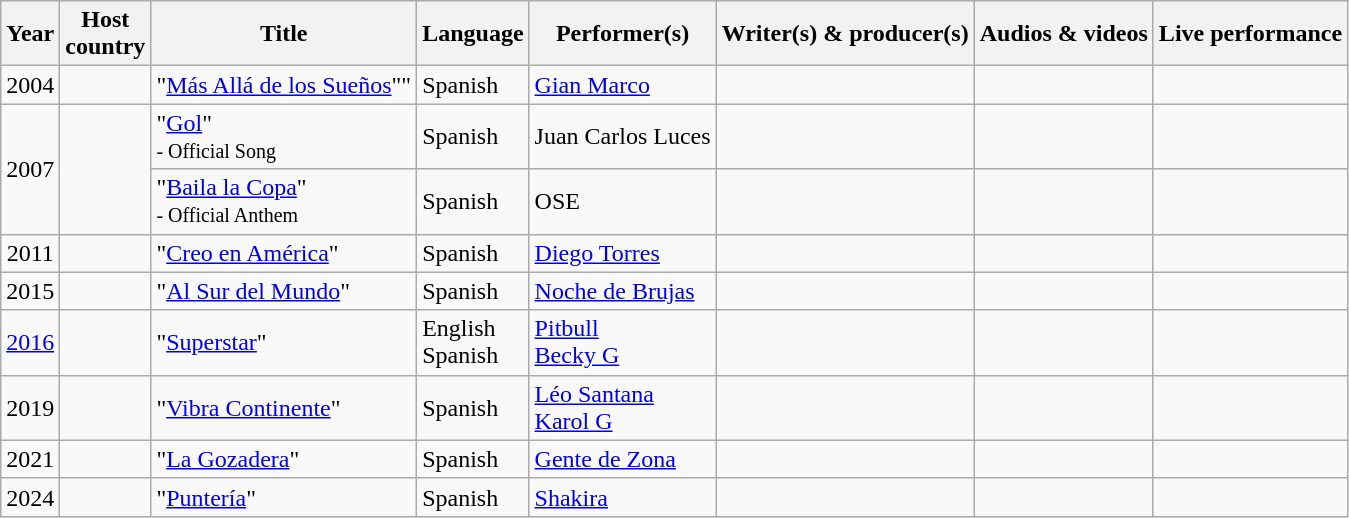<table class="wikitable sortable" style="text-align:left">
<tr>
<th><strong>Year</strong></th>
<th><strong>Host <br>country</strong></th>
<th><strong>Title</strong></th>
<th><strong>Language</strong></th>
<th><strong>Performer(s)</strong></th>
<th><strong>Writer(s) & producer(s)</strong></th>
<th><strong>Audios & videos</strong></th>
<th><strong>Live performance</strong></th>
</tr>
<tr>
<td style="text-align:center;">2004</td>
<td></td>
<td>"<a href='#'>Más Allá de los Sueños</a>""</td>
<td>Spanish</td>
<td><a href='#'>Gian Marco</a></td>
<td></td>
<td><br></td>
<td></td>
</tr>
<tr>
<td rowspan="2" style="text-align:center;">2007</td>
<td rowspan="2"></td>
<td>"<a href='#'>Gol</a>"<br><small>- Official Song</small></td>
<td>Spanish</td>
<td>Juan Carlos Luces</td>
<td></td>
<td></td>
<td></td>
</tr>
<tr>
<td>"<a href='#'>Baila la Copa</a>"<br><small>- Official Anthem</small></td>
<td>Spanish</td>
<td>OSE</td>
<td></td>
<td></td>
<td></td>
</tr>
<tr>
<td style="text-align:center;">2011</td>
<td></td>
<td>"<a href='#'>Creo en América</a>"</td>
<td>Spanish</td>
<td><a href='#'>Diego Torres</a></td>
<td></td>
<td></td>
<td></td>
</tr>
<tr>
<td style="text-align:center;">2015</td>
<td></td>
<td>"<a href='#'>Al Sur del Mundo</a>"</td>
<td>Spanish</td>
<td><a href='#'>Noche de Brujas</a></td>
<td></td>
<td></td>
<td></td>
</tr>
<tr>
<td style="text-align:center;"><a href='#'>2016</a></td>
<td></td>
<td>"<a href='#'>Superstar</a>"</td>
<td>English<br>Spanish</td>
<td><a href='#'>Pitbull</a><br><a href='#'>Becky G</a></td>
<td></td>
<td></td>
<td></td>
</tr>
<tr>
<td style="text-align:center;">2019</td>
<td></td>
<td>"<a href='#'>Vibra Continente</a>"</td>
<td>Spanish</td>
<td><a href='#'>Léo Santana</a><br><a href='#'>Karol G</a></td>
<td></td>
<td></td>
<td></td>
</tr>
<tr>
<td style="text-align:center;">2021</td>
<td></td>
<td>"<a href='#'>La Gozadera</a>"</td>
<td>Spanish</td>
<td><a href='#'>Gente de Zona</a></td>
<td></td>
<td></td>
<td></td>
</tr>
<tr>
<td style="text-align:center;">2024</td>
<td></td>
<td>"<a href='#'>Puntería</a>"</td>
<td>Spanish</td>
<td><a href='#'>Shakira</a></td>
<td></td>
<td></td>
<td></td>
</tr>
</table>
